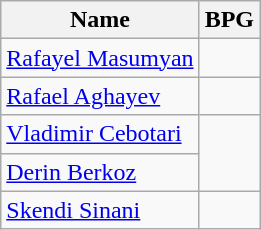<table class=wikitable>
<tr>
<th>Name</th>
<th>BPG</th>
</tr>
<tr>
<td> <a href='#'>Rafayel Masumyan</a></td>
<td></td>
</tr>
<tr>
<td> <a href='#'>Rafael Aghayev</a></td>
<td></td>
</tr>
<tr>
<td> <a href='#'>Vladimir Cebotari</a></td>
<td rowspan=2></td>
</tr>
<tr>
<td> <a href='#'>Derin Berkoz</a></td>
</tr>
<tr>
<td> <a href='#'>Skendi Sinani</a></td>
<td></td>
</tr>
</table>
